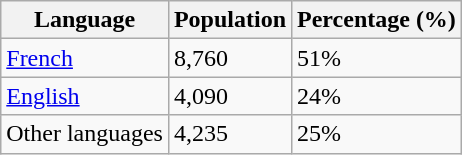<table class="wikitable">
<tr>
<th>Language</th>
<th>Population</th>
<th>Percentage (%)</th>
</tr>
<tr>
<td><a href='#'>French</a></td>
<td>8,760</td>
<td>51%</td>
</tr>
<tr>
<td><a href='#'>English</a></td>
<td>4,090</td>
<td>24%</td>
</tr>
<tr>
<td>Other languages</td>
<td>4,235</td>
<td>25%</td>
</tr>
</table>
